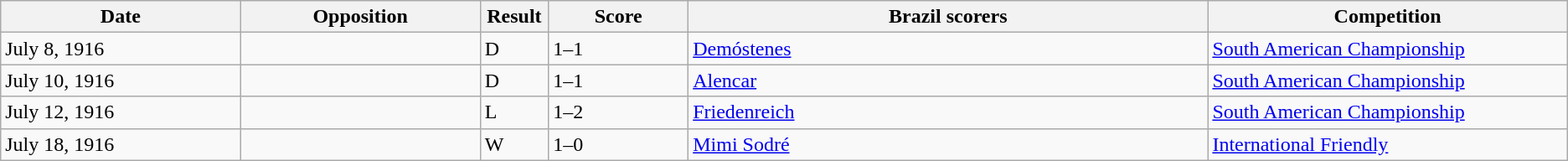<table class="wikitable" style="text-align: left;">
<tr>
<th width=12%>Date</th>
<th width=12%>Opposition</th>
<th width=1%>Result</th>
<th width=7%>Score</th>
<th width=26%>Brazil scorers</th>
<th width=18%>Competition</th>
</tr>
<tr>
<td>July 8, 1916</td>
<td></td>
<td>D</td>
<td>1–1</td>
<td><a href='#'>Demóstenes</a></td>
<td><a href='#'>South American Championship</a></td>
</tr>
<tr>
<td>July 10, 1916</td>
<td></td>
<td>D</td>
<td>1–1</td>
<td><a href='#'>Alencar</a></td>
<td><a href='#'>South American Championship</a></td>
</tr>
<tr>
<td>July 12, 1916</td>
<td></td>
<td>L</td>
<td>1–2</td>
<td><a href='#'>Friedenreich</a></td>
<td><a href='#'>South American Championship</a></td>
</tr>
<tr>
<td>July 18, 1916</td>
<td></td>
<td>W</td>
<td>1–0</td>
<td><a href='#'>Mimi Sodré</a></td>
<td><a href='#'>International Friendly</a></td>
</tr>
</table>
